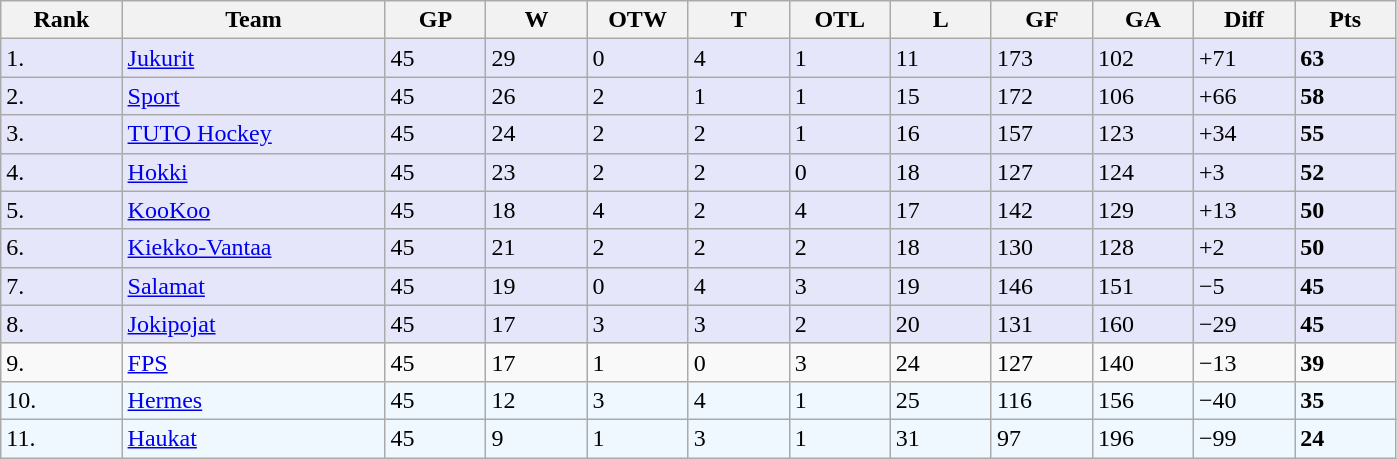<table class="wikitable">
<tr>
<th bgcolor="#DDDDFF" width="6%" align="left">Rank</th>
<th bgcolor="#DDDDFF" width="13%">Team</th>
<th bgcolor="#DDDDFF" width="5%">GP</th>
<th bgcolor="#DDDDFF" width="5%">W</th>
<th bgcolor="#DDDDFF" width="5%">OTW</th>
<th bgcolor="#DDDDFF" width="5%">T</th>
<th bgcolor="#DDDDFF" width="5%">OTL</th>
<th bgcolor="#DDDDFF" width="5%">L</th>
<th bgcolor="#DDDDFF" width="5%">GF</th>
<th bgcolor="#DDDDFF" width="5%">GA</th>
<th bgcolor="#DDDDFF" width="5%">Diff</th>
<th bgcolor="#DDDDFF" width="5%">Pts</th>
</tr>
<tr bgcolor="#e6e6fa">
<td align="left">1.</td>
<td><a href='#'>Jukurit</a></td>
<td>45</td>
<td>29</td>
<td>0</td>
<td>4</td>
<td>1</td>
<td>11</td>
<td>173</td>
<td>102</td>
<td>+71</td>
<td><strong>63</strong></td>
</tr>
<tr bgcolor="#e6e6fa">
<td align="left">2.</td>
<td><a href='#'>Sport</a></td>
<td>45</td>
<td>26</td>
<td>2</td>
<td>1</td>
<td>1</td>
<td>15</td>
<td>172</td>
<td>106</td>
<td>+66</td>
<td><strong>58</strong></td>
</tr>
<tr bgcolor="#e6e6fa">
<td align="left">3.</td>
<td><a href='#'>TUTO Hockey</a></td>
<td>45</td>
<td>24</td>
<td>2</td>
<td>2</td>
<td>1</td>
<td>16</td>
<td>157</td>
<td>123</td>
<td>+34</td>
<td><strong>55</strong></td>
</tr>
<tr bgcolor="#e6e6fa">
<td align="left">4.</td>
<td><a href='#'>Hokki</a></td>
<td>45</td>
<td>23</td>
<td>2</td>
<td>2</td>
<td>0</td>
<td>18</td>
<td>127</td>
<td>124</td>
<td>+3</td>
<td><strong>52</strong></td>
</tr>
<tr bgcolor="#e6e6fa">
<td align="left">5.</td>
<td><a href='#'>KooKoo</a></td>
<td>45</td>
<td>18</td>
<td>4</td>
<td>2</td>
<td>4</td>
<td>17</td>
<td>142</td>
<td>129</td>
<td>+13</td>
<td><strong>50</strong></td>
</tr>
<tr bgcolor="#e6e6fa">
<td align="left">6.</td>
<td><a href='#'>Kiekko-Vantaa</a></td>
<td>45</td>
<td>21</td>
<td>2</td>
<td>2</td>
<td>2</td>
<td>18</td>
<td>130</td>
<td>128</td>
<td>+2</td>
<td><strong>50</strong></td>
</tr>
<tr bgcolor="#e6e6fa">
<td align="left">7.</td>
<td><a href='#'>Salamat</a></td>
<td>45</td>
<td>19</td>
<td>0</td>
<td>4</td>
<td>3</td>
<td>19</td>
<td>146</td>
<td>151</td>
<td>−5</td>
<td><strong>45</strong></td>
</tr>
<tr bgcolor="#e6e6fa">
<td align="left">8.</td>
<td><a href='#'>Jokipojat</a></td>
<td>45</td>
<td>17</td>
<td>3</td>
<td>3</td>
<td>2</td>
<td>20</td>
<td>131</td>
<td>160</td>
<td>−29</td>
<td><strong>45</strong></td>
</tr>
<tr>
<td align="left">9.</td>
<td><a href='#'>FPS</a></td>
<td>45</td>
<td>17</td>
<td>1</td>
<td>0</td>
<td>3</td>
<td>24</td>
<td>127</td>
<td>140</td>
<td>−13</td>
<td><strong>39</strong></td>
</tr>
<tr bgcolor="#f0f8ff">
<td align="left">10.</td>
<td><a href='#'>Hermes</a></td>
<td>45</td>
<td>12</td>
<td>3</td>
<td>4</td>
<td>1</td>
<td>25</td>
<td>116</td>
<td>156</td>
<td>−40</td>
<td><strong>35</strong></td>
</tr>
<tr bgcolor="#f0f8ff">
<td align="left">11.</td>
<td><a href='#'>Haukat</a></td>
<td>45</td>
<td>9</td>
<td>1</td>
<td>3</td>
<td>1</td>
<td>31</td>
<td>97</td>
<td>196</td>
<td>−99</td>
<td><strong>24</strong></td>
</tr>
</table>
